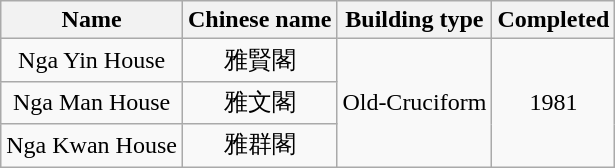<table class="wikitable" style="text-align: center">
<tr>
<th>Name</th>
<th>Chinese name</th>
<th>Building type</th>
<th>Completed</th>
</tr>
<tr>
<td>Nga Yin House</td>
<td>雅賢閣</td>
<td rowspan="3">Old-Cruciform</td>
<td rowspan="3">1981</td>
</tr>
<tr>
<td>Nga Man House</td>
<td>雅文閣</td>
</tr>
<tr>
<td>Nga Kwan House</td>
<td>雅群閣</td>
</tr>
</table>
